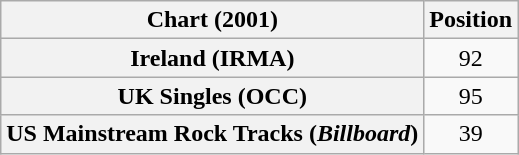<table class="wikitable sortable plainrowheaders" style="text-align:center">
<tr>
<th scope="col">Chart (2001)</th>
<th scope="col">Position</th>
</tr>
<tr>
<th scope="row">Ireland (IRMA)</th>
<td>92</td>
</tr>
<tr>
<th scope="row">UK Singles (OCC)</th>
<td>95</td>
</tr>
<tr>
<th scope="row">US Mainstream Rock Tracks (<em>Billboard</em>)</th>
<td>39</td>
</tr>
</table>
